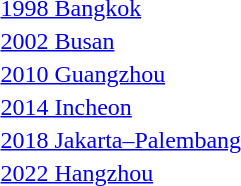<table>
<tr>
<td><a href='#'>1998 Bangkok</a></td>
<td></td>
<td></td>
<td></td>
</tr>
<tr>
<td><a href='#'>2002 Busan</a></td>
<td></td>
<td></td>
<td></td>
</tr>
<tr>
<td><a href='#'>2010 Guangzhou</a></td>
<td></td>
<td></td>
<td></td>
</tr>
<tr>
<td><a href='#'>2014 Incheon</a></td>
<td></td>
<td></td>
<td></td>
</tr>
<tr>
<td><a href='#'>2018 Jakarta–Palembang</a></td>
<td></td>
<td></td>
<td></td>
</tr>
<tr>
<td><a href='#'>2022 Hangzhou</a></td>
<td></td>
<td></td>
<td></td>
</tr>
</table>
